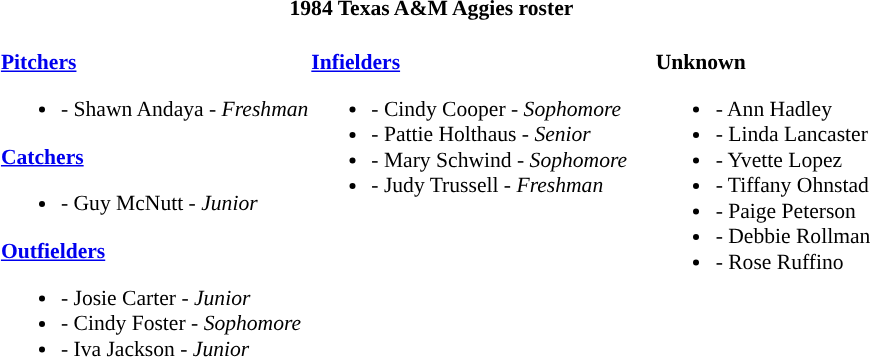<table class="toccolours" style="border-collapse:collapse; font-size:90%;">
<tr>
<th colspan=9>1984 Texas A&M Aggies roster</th>
</tr>
<tr>
<td width="03"> </td>
<td valign="top"><br><strong><a href='#'>Pitchers</a></strong><ul><li>- Shawn Andaya - <em>Freshman</em></li></ul><strong><a href='#'>Catchers</a></strong><ul><li>- Guy McNutt - <em>Junior</em></li></ul><strong><a href='#'>Outfielders</a></strong><ul><li>- Josie Carter - <em>Junior</em></li><li>- Cindy Foster - <em>Sophomore</em></li><li>- Iva Jackson - <em>Junior</em></li></ul></td>
<td valign="top"><br><strong><a href='#'>Infielders</a></strong><ul><li>- Cindy Cooper - <em>Sophomore</em></li><li>- Pattie Holthaus - <em>Senior</em></li><li>- Mary Schwind - <em>Sophomore</em></li><li>- Judy Trussell - <em>Freshman</em></li></ul></td>
<td width="15"> </td>
<td valign="top"><br><strong>Unknown</strong><ul><li>- Ann Hadley</li><li>- Linda Lancaster</li><li>- Yvette Lopez</li><li>- Tiffany Ohnstad</li><li>- Paige Peterson</li><li>- Debbie Rollman</li><li>- Rose Ruffino</li></ul></td>
</tr>
</table>
